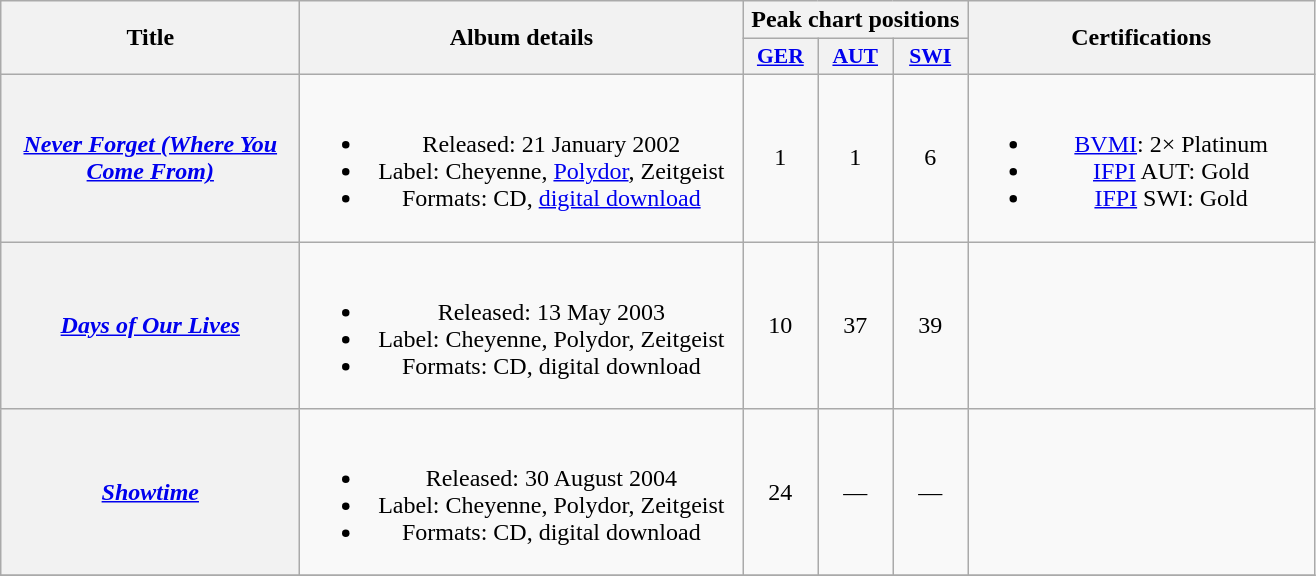<table class="wikitable plainrowheaders" style="text-align:center;">
<tr>
<th scope="col" rowspan="2" style="width:12em;">Title</th>
<th scope="col" rowspan="2" style="width:18em;">Album details</th>
<th scope="col" colspan="3">Peak chart positions</th>
<th scope="col" rowspan="2" style="width:14em;">Certifications</th>
</tr>
<tr>
<th scope="col" style="width:3em;font-size:90%;"><a href='#'>GER</a><br></th>
<th scope="col" style="width:3em;font-size:90%;"><a href='#'>AUT</a><br></th>
<th scope="col" style="width:3em;font-size:90%;"><a href='#'>SWI</a><br></th>
</tr>
<tr>
<th scope="row"><em><a href='#'>Never Forget (Where You Come From)</a></em></th>
<td><br><ul><li>Released: 21 January 2002</li><li>Label: Cheyenne, <a href='#'>Polydor</a>, Zeitgeist</li><li>Formats: CD, <a href='#'>digital download</a></li></ul></td>
<td>1</td>
<td>1</td>
<td>6</td>
<td><br><ul><li><a href='#'>BVMI</a>: 2× Platinum</li><li><a href='#'>IFPI</a> AUT: Gold</li><li><a href='#'>IFPI</a> SWI: Gold</li></ul></td>
</tr>
<tr>
<th scope="row"><em><a href='#'>Days of Our Lives</a></em></th>
<td><br><ul><li>Released: 13 May 2003</li><li>Label: Cheyenne, Polydor, Zeitgeist</li><li>Formats: CD, digital download</li></ul></td>
<td>10</td>
<td>37</td>
<td>39</td>
<td></td>
</tr>
<tr>
<th scope="row"><em><a href='#'>Showtime</a></em></th>
<td><br><ul><li>Released: 30 August 2004</li><li>Label: Cheyenne, Polydor, Zeitgeist</li><li>Formats: CD, digital download</li></ul></td>
<td>24</td>
<td>—</td>
<td>—</td>
<td></td>
</tr>
<tr>
</tr>
</table>
